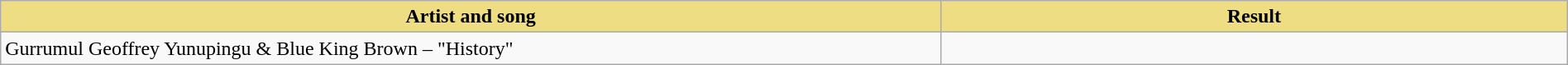<table class="wikitable" width=100%>
<tr>
<th style="width:15%;background:#EEDD82;">Artist and song</th>
<th style="width:10%;background:#EEDD82;">Result</th>
</tr>
<tr>
<td>Gurrumul Geoffrey Yunupingu & Blue King Brown – "History"</td>
<td></td>
</tr>
</table>
